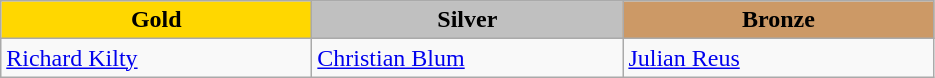<table class="wikitable" style="text-align:left">
<tr align="center">
<td width=200 bgcolor=gold><strong>Gold</strong></td>
<td width=200 bgcolor=silver><strong>Silver</strong></td>
<td width=200 bgcolor=CC9966><strong>Bronze</strong></td>
</tr>
<tr>
<td><a href='#'>Richard Kilty</a><br><em></em></td>
<td><a href='#'>Christian Blum</a><br><em></em></td>
<td><a href='#'>Julian Reus</a><br><em></em></td>
</tr>
</table>
